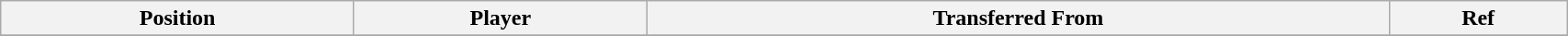<table class="wikitable sortable" style="width:90%; text-align:center; font-size:100%; text-align:left;">
<tr>
<th>Position</th>
<th>Player</th>
<th>Transferred From</th>
<th>Ref</th>
</tr>
<tr>
</tr>
</table>
